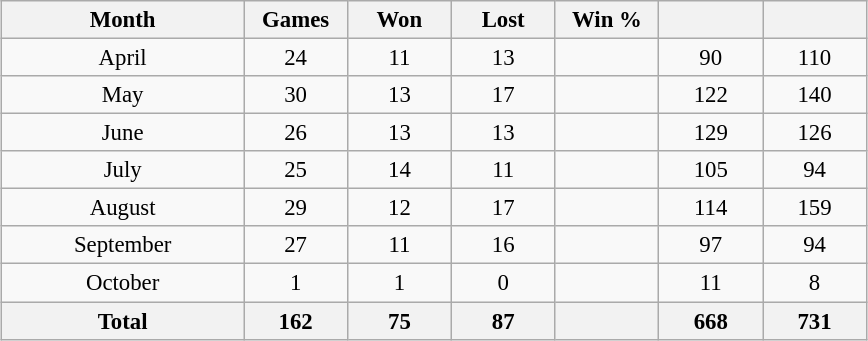<table class="wikitable" style="font-size:95%; text-align:center; width:38em;margin: 0.5em auto;">
<tr>
<th width="28%">Month</th>
<th width="12%">Games</th>
<th width="12%">Won</th>
<th width="12%">Lost</th>
<th width="12%">Win %</th>
<th width="12%"></th>
<th width="12%"></th>
</tr>
<tr>
<td>April</td>
<td>24</td>
<td>11</td>
<td>13</td>
<td></td>
<td>90</td>
<td>110</td>
</tr>
<tr>
<td>May</td>
<td>30</td>
<td>13</td>
<td>17</td>
<td></td>
<td>122</td>
<td>140</td>
</tr>
<tr>
<td>June</td>
<td>26</td>
<td>13</td>
<td>13</td>
<td></td>
<td>129</td>
<td>126</td>
</tr>
<tr>
<td>July</td>
<td>25</td>
<td>14</td>
<td>11</td>
<td></td>
<td>105</td>
<td>94</td>
</tr>
<tr>
<td>August</td>
<td>29</td>
<td>12</td>
<td>17</td>
<td></td>
<td>114</td>
<td>159</td>
</tr>
<tr>
<td>September</td>
<td>27</td>
<td>11</td>
<td>16</td>
<td></td>
<td>97</td>
<td>94</td>
</tr>
<tr>
<td>October</td>
<td>1</td>
<td>1</td>
<td>0</td>
<td></td>
<td>11</td>
<td>8</td>
</tr>
<tr>
<th>Total</th>
<th>162</th>
<th>75</th>
<th>87</th>
<th></th>
<th>668</th>
<th>731</th>
</tr>
</table>
